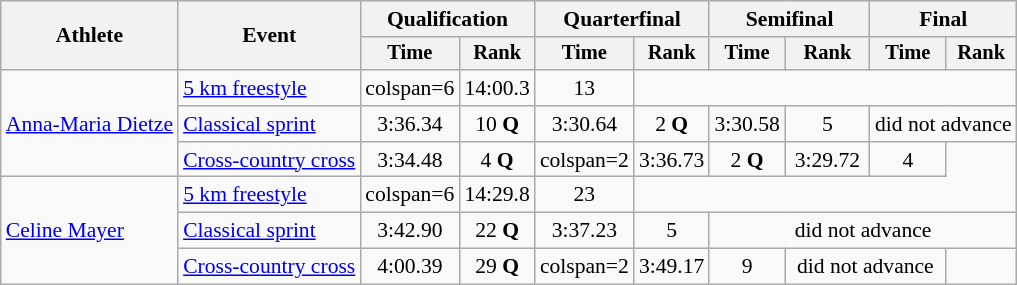<table class="wikitable" style="font-size:90%">
<tr>
<th rowspan="2">Athlete</th>
<th rowspan="2">Event</th>
<th colspan="2">Qualification</th>
<th colspan="2">Quarterfinal</th>
<th colspan="2">Semifinal</th>
<th colspan="2">Final</th>
</tr>
<tr style="font-size:95%">
<th>Time</th>
<th>Rank</th>
<th>Time</th>
<th>Rank</th>
<th>Time</th>
<th>Rank</th>
<th>Time</th>
<th>Rank</th>
</tr>
<tr align=center>
<td align=left rowspan=3><a href='#'>Anna-Maria Dietze</a></td>
<td align=left><a href='#'>5 km freestyle</a></td>
<td>colspan=6 </td>
<td>14:00.3</td>
<td>13</td>
</tr>
<tr align=center>
<td align=left><a href='#'>Classical sprint</a></td>
<td>3:36.34</td>
<td>10 <strong>Q</strong></td>
<td>3:30.64</td>
<td>2 <strong>Q</strong></td>
<td>3:30.58</td>
<td>5</td>
<td colspan=2>did not advance</td>
</tr>
<tr align=center>
<td align=left><a href='#'>Cross-country cross</a></td>
<td>3:34.48</td>
<td>4 <strong>Q</strong></td>
<td>colspan=2 </td>
<td>3:36.73</td>
<td>2 <strong>Q</strong></td>
<td>3:29.72</td>
<td>4</td>
</tr>
<tr align=center>
<td align=left rowspan=3><a href='#'>Celine Mayer</a></td>
<td align=left><a href='#'>5 km freestyle</a></td>
<td>colspan=6 </td>
<td>14:29.8</td>
<td>23</td>
</tr>
<tr align=center>
<td align=left><a href='#'>Classical sprint</a></td>
<td>3:42.90</td>
<td>22 <strong>Q</strong></td>
<td>3:37.23</td>
<td>5</td>
<td colspan=4>did not advance</td>
</tr>
<tr align=center>
<td align=left><a href='#'>Cross-country cross</a></td>
<td>4:00.39</td>
<td>29 <strong>Q</strong></td>
<td>colspan=2 </td>
<td>3:49.17</td>
<td>9</td>
<td colspan=2>did not advance</td>
</tr>
</table>
